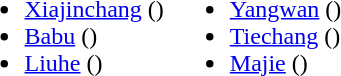<table>
<tr>
<td valign="top"><br><ul><li><a href='#'>Xiajinchang</a> ()</li><li><a href='#'>Babu</a> ()</li><li><a href='#'>Liuhe</a> ()</li></ul></td>
<td valign="top"><br><ul><li><a href='#'>Yangwan</a> ()</li><li><a href='#'>Tiechang</a> ()</li><li><a href='#'>Majie</a> ()</li></ul></td>
</tr>
</table>
